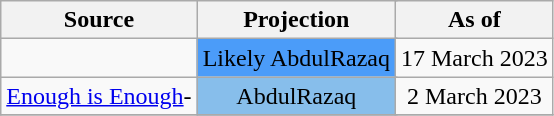<table class="wikitable" style="text-align:center">
<tr>
<th>Source</th>
<th colspan=2>Projection</th>
<th>As of</th>
</tr>
<tr>
<td align="left"></td>
<td colspan=2 bgcolor=#4b9cf9>Likely AbdulRazaq</td>
<td>17 March 2023</td>
</tr>
<tr>
<td align="left"><a href='#'>Enough is Enough</a>-<br></td>
<td colspan=2 bgcolor=#87BEEB>AbdulRazaq</td>
<td>2 March 2023</td>
</tr>
<tr>
</tr>
</table>
